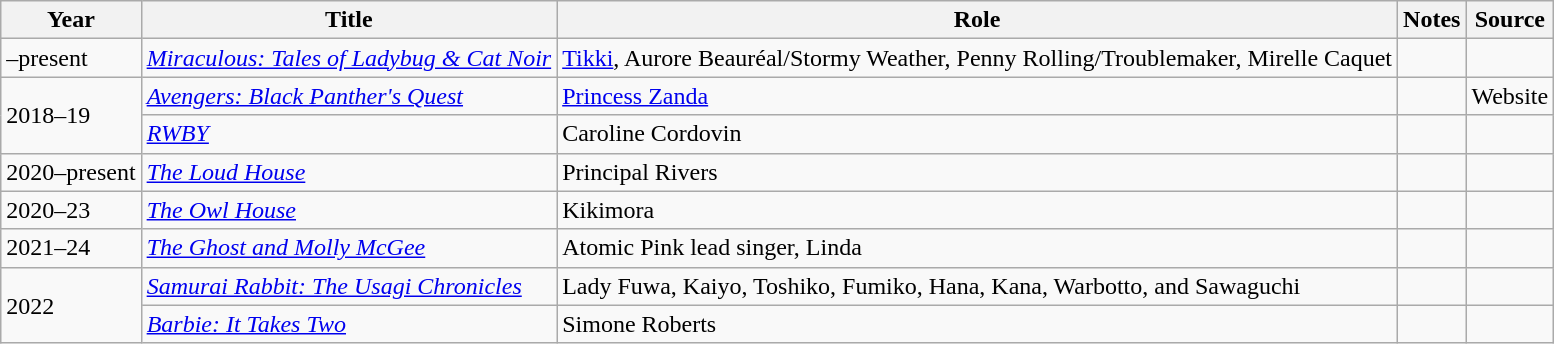<table class="wikitable plainrowheaders">
<tr>
<th>Year</th>
<th>Title</th>
<th>Role</th>
<th class="unsortable">Notes</th>
<th class="unsortable">Source</th>
</tr>
<tr>
<td>–present</td>
<td><em><a href='#'>Miraculous: Tales of Ladybug & Cat Noir</a></em></td>
<td><a href='#'>Tikki</a>, Aurore Beauréal/Stormy Weather, Penny Rolling/Troublemaker, Mirelle Caquet</td>
<td></td>
<td></td>
</tr>
<tr>
<td rowspan="2">2018–19</td>
<td><em><a href='#'>Avengers: Black Panther's Quest</a></em></td>
<td><a href='#'>Princess Zanda</a></td>
<td></td>
<td>Website</td>
</tr>
<tr>
<td><em><a href='#'>RWBY</a></em></td>
<td>Caroline Cordovin</td>
<td></td>
<td></td>
</tr>
<tr>
<td>2020–present</td>
<td><em><a href='#'>The Loud House</a></em></td>
<td>Principal Rivers</td>
<td></td>
<td></td>
</tr>
<tr>
<td>2020–23</td>
<td><em><a href='#'>The Owl House</a></em></td>
<td>Kikimora</td>
<td></td>
<td></td>
</tr>
<tr>
<td>2021–24</td>
<td><em><a href='#'>The Ghost and Molly McGee</a></em></td>
<td>Atomic Pink lead singer, Linda</td>
<td></td>
<td></td>
</tr>
<tr>
<td rowspan="2">2022</td>
<td><em><a href='#'>Samurai Rabbit: The Usagi Chronicles</a></em></td>
<td>Lady Fuwa, Kaiyo, Toshiko, Fumiko, Hana, Kana, Warbotto, and Sawaguchi</td>
<td></td>
<td></td>
</tr>
<tr>
<td><em><a href='#'>Barbie: It Takes Two</a></em></td>
<td>Simone Roberts</td>
<td></td>
<td></td>
</tr>
</table>
